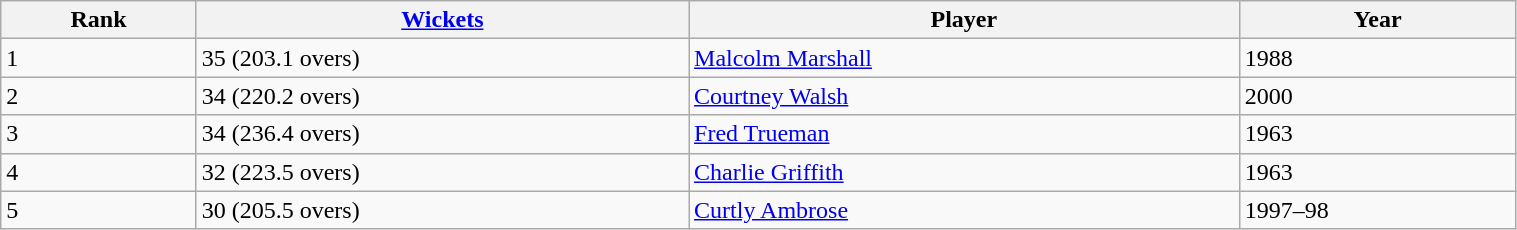<table class="wikitable" style="width:80%;">
<tr>
<th>Rank</th>
<th><a href='#'>Wickets</a></th>
<th>Player</th>
<th>Year</th>
</tr>
<tr>
<td>1</td>
<td>35 (203.1 overs)</td>
<td><a href='#'>Malcolm Marshall</a></td>
<td>1988</td>
</tr>
<tr>
<td>2</td>
<td>34 (220.2 overs)</td>
<td><a href='#'>Courtney Walsh</a></td>
<td>2000</td>
</tr>
<tr>
<td>3</td>
<td>34 (236.4 overs)</td>
<td><a href='#'>Fred Trueman</a></td>
<td>1963</td>
</tr>
<tr>
<td>4</td>
<td>32 (223.5 overs)</td>
<td><a href='#'>Charlie Griffith</a></td>
<td>1963</td>
</tr>
<tr>
<td>5</td>
<td>30 (205.5 overs)</td>
<td><a href='#'>Curtly Ambrose</a></td>
<td>1997–98</td>
</tr>
</table>
